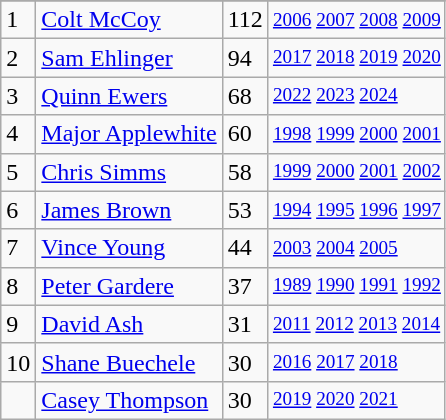<table class="wikitable">
<tr>
</tr>
<tr>
<td>1</td>
<td><a href='#'>Colt McCoy</a></td>
<td>112</td>
<td style="font-size:80%;"><a href='#'>2006</a> <a href='#'>2007</a> <a href='#'>2008</a> <a href='#'>2009</a></td>
</tr>
<tr>
<td>2</td>
<td><a href='#'>Sam Ehlinger</a></td>
<td>94</td>
<td style="font-size:80%;"><a href='#'>2017</a> <a href='#'>2018</a> <a href='#'>2019</a> <a href='#'>2020</a></td>
</tr>
<tr>
<td>3</td>
<td><a href='#'>Quinn Ewers</a></td>
<td>68</td>
<td style="font-size:80%;"><a href='#'>2022</a> <a href='#'>2023</a> <a href='#'>2024</a></td>
</tr>
<tr>
<td>4</td>
<td><a href='#'>Major Applewhite</a></td>
<td>60</td>
<td style="font-size:80%;"><a href='#'>1998</a> <a href='#'>1999</a> <a href='#'>2000</a> <a href='#'>2001</a></td>
</tr>
<tr>
<td>5</td>
<td><a href='#'>Chris Simms</a></td>
<td>58</td>
<td style="font-size:80%;"><a href='#'>1999</a> <a href='#'>2000</a> <a href='#'>2001</a> <a href='#'>2002</a></td>
</tr>
<tr>
<td>6</td>
<td><a href='#'>James Brown</a></td>
<td>53</td>
<td style="font-size:80%;"><a href='#'>1994</a> <a href='#'>1995</a> <a href='#'>1996</a> <a href='#'>1997</a></td>
</tr>
<tr>
<td>7</td>
<td><a href='#'>Vince Young</a></td>
<td>44</td>
<td style="font-size:80%;"><a href='#'>2003</a> <a href='#'>2004</a> <a href='#'>2005</a></td>
</tr>
<tr>
<td>8</td>
<td><a href='#'>Peter Gardere</a></td>
<td>37</td>
<td style="font-size:80%;"><a href='#'>1989</a> <a href='#'>1990</a> <a href='#'>1991</a> <a href='#'>1992</a></td>
</tr>
<tr>
<td>9</td>
<td><a href='#'>David Ash</a></td>
<td>31</td>
<td style="font-size:80%;"><a href='#'>2011</a> <a href='#'>2012</a> <a href='#'>2013</a> <a href='#'>2014</a></td>
</tr>
<tr>
<td>10</td>
<td><a href='#'>Shane Buechele</a></td>
<td>30</td>
<td style="font-size:80%;"><a href='#'>2016</a> <a href='#'>2017</a> <a href='#'>2018</a></td>
</tr>
<tr>
<td></td>
<td><a href='#'>Casey Thompson</a></td>
<td>30</td>
<td style="font-size:80%;"><a href='#'>2019</a> <a href='#'>2020</a> <a href='#'>2021</a></td>
</tr>
</table>
